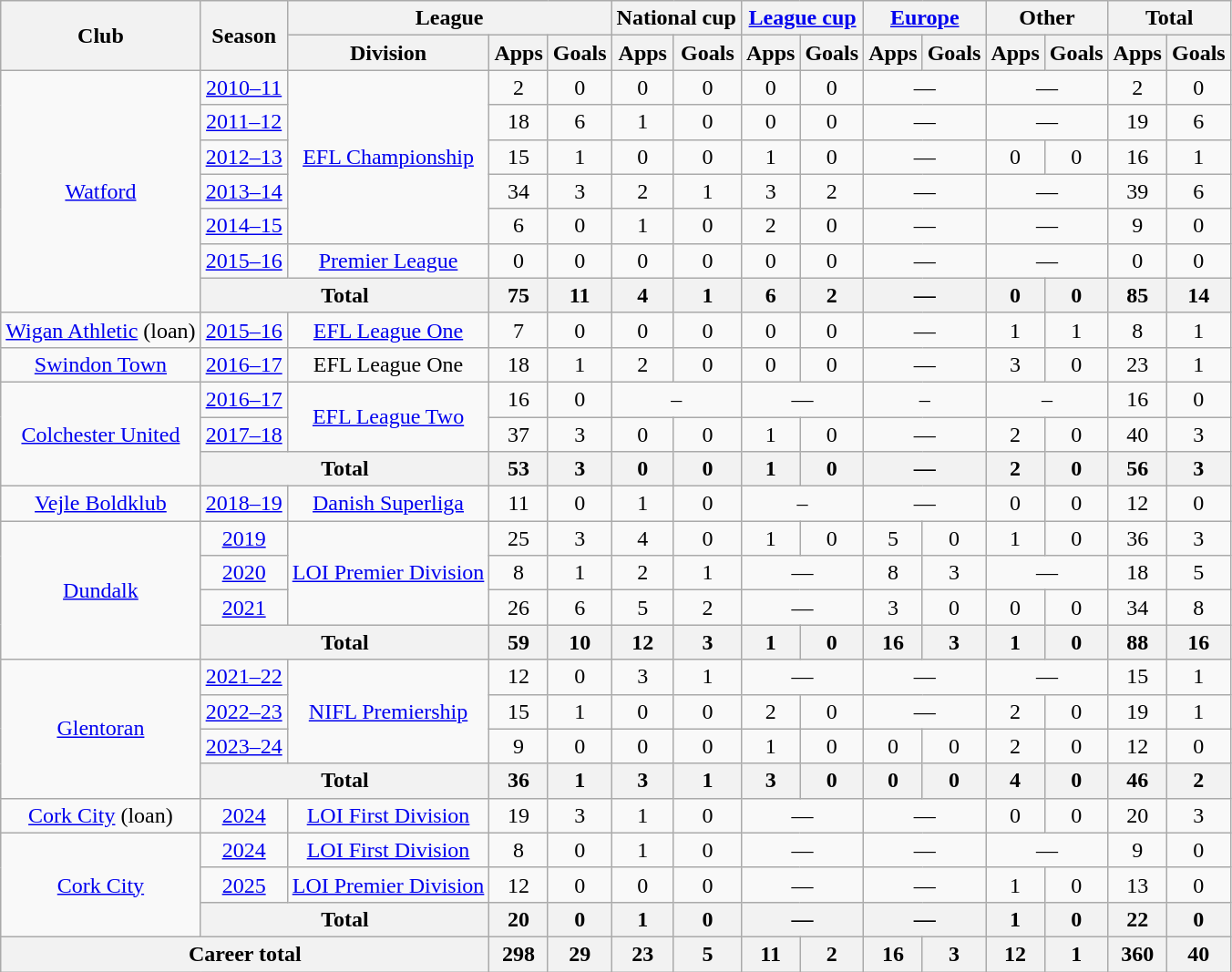<table class=wikitable style="text-align: center;">
<tr>
<th rowspan="2">Club</th>
<th rowspan="2">Season</th>
<th colspan="3">League</th>
<th colspan="2">National cup</th>
<th colspan="2"><a href='#'>League cup</a></th>
<th colspan="2"><a href='#'>Europe</a></th>
<th colspan="2">Other</th>
<th colspan="2">Total</th>
</tr>
<tr>
<th>Division</th>
<th>Apps</th>
<th>Goals</th>
<th>Apps</th>
<th>Goals</th>
<th>Apps</th>
<th>Goals</th>
<th>Apps</th>
<th>Goals</th>
<th>Apps</th>
<th>Goals</th>
<th>Apps</th>
<th>Goals</th>
</tr>
<tr>
<td rowspan="7"><a href='#'>Watford</a></td>
<td><a href='#'>2010–11</a></td>
<td rowspan="5"><a href='#'>EFL Championship</a></td>
<td>2</td>
<td>0</td>
<td>0</td>
<td>0</td>
<td>0</td>
<td>0</td>
<td colspan="2">—</td>
<td colspan="2">—</td>
<td>2</td>
<td>0</td>
</tr>
<tr>
<td><a href='#'>2011–12</a></td>
<td>18</td>
<td>6</td>
<td>1</td>
<td>0</td>
<td>0</td>
<td>0</td>
<td colspan="2">—</td>
<td colspan="2">—</td>
<td>19</td>
<td>6</td>
</tr>
<tr>
<td><a href='#'>2012–13</a></td>
<td>15</td>
<td>1</td>
<td>0</td>
<td>0</td>
<td>1</td>
<td>0</td>
<td colspan="2">—</td>
<td>0</td>
<td>0</td>
<td>16</td>
<td>1</td>
</tr>
<tr>
<td><a href='#'>2013–14</a></td>
<td>34</td>
<td>3</td>
<td>2</td>
<td>1</td>
<td>3</td>
<td>2</td>
<td colspan="2">—</td>
<td colspan="2">—</td>
<td>39</td>
<td>6</td>
</tr>
<tr>
<td><a href='#'>2014–15</a></td>
<td>6</td>
<td>0</td>
<td>1</td>
<td>0</td>
<td>2</td>
<td>0</td>
<td colspan="2">—</td>
<td colspan="2">—</td>
<td>9</td>
<td>0</td>
</tr>
<tr>
<td><a href='#'>2015–16</a></td>
<td><a href='#'>Premier League</a></td>
<td>0</td>
<td>0</td>
<td>0</td>
<td>0</td>
<td>0</td>
<td>0</td>
<td colspan="2">—</td>
<td colspan="2">—</td>
<td>0</td>
<td>0</td>
</tr>
<tr>
<th colspan="2">Total</th>
<th>75</th>
<th>11</th>
<th>4</th>
<th>1</th>
<th>6</th>
<th>2</th>
<th colspan="2">—</th>
<th>0</th>
<th>0</th>
<th>85</th>
<th>14</th>
</tr>
<tr>
<td><a href='#'>Wigan Athletic</a> (loan)</td>
<td><a href='#'>2015–16</a></td>
<td><a href='#'>EFL League One</a></td>
<td>7</td>
<td>0</td>
<td>0</td>
<td>0</td>
<td>0</td>
<td>0</td>
<td colspan="2">—</td>
<td>1</td>
<td>1</td>
<td>8</td>
<td>1</td>
</tr>
<tr>
<td><a href='#'>Swindon Town</a></td>
<td><a href='#'>2016–17</a></td>
<td>EFL League One</td>
<td>18</td>
<td>1</td>
<td>2</td>
<td>0</td>
<td>0</td>
<td>0</td>
<td colspan="2">—</td>
<td>3</td>
<td>0</td>
<td>23</td>
<td>1</td>
</tr>
<tr>
<td rowspan="3"><a href='#'>Colchester United</a></td>
<td><a href='#'>2016–17</a></td>
<td rowspan="2"><a href='#'>EFL League Two</a></td>
<td>16</td>
<td>0</td>
<td colspan="2">–</td>
<td colspan="2">—</td>
<td colspan="2">–</td>
<td colspan="2">–</td>
<td>16</td>
<td>0</td>
</tr>
<tr>
<td><a href='#'>2017–18</a></td>
<td>37</td>
<td>3</td>
<td>0</td>
<td>0</td>
<td>1</td>
<td>0</td>
<td colspan="2">—</td>
<td>2</td>
<td>0</td>
<td>40</td>
<td>3</td>
</tr>
<tr>
<th colspan="2">Total</th>
<th>53</th>
<th>3</th>
<th>0</th>
<th>0</th>
<th>1</th>
<th>0</th>
<th colspan="2">—</th>
<th>2</th>
<th>0</th>
<th>56</th>
<th>3</th>
</tr>
<tr>
<td><a href='#'>Vejle Boldklub</a></td>
<td><a href='#'>2018–19</a></td>
<td><a href='#'>Danish Superliga</a></td>
<td>11</td>
<td>0</td>
<td>1</td>
<td>0</td>
<td colspan="2">–</td>
<td colspan="2">—</td>
<td>0</td>
<td>0</td>
<td>12</td>
<td>0</td>
</tr>
<tr>
<td rowspan="4"><a href='#'>Dundalk</a></td>
<td><a href='#'>2019</a></td>
<td rowspan="3"><a href='#'>LOI Premier Division</a></td>
<td>25</td>
<td>3</td>
<td>4</td>
<td>0</td>
<td>1</td>
<td>0</td>
<td>5</td>
<td>0</td>
<td>1</td>
<td>0</td>
<td>36</td>
<td>3</td>
</tr>
<tr>
<td><a href='#'>2020</a></td>
<td>8</td>
<td>1</td>
<td>2</td>
<td>1</td>
<td colspan="2">—</td>
<td>8</td>
<td>3</td>
<td colspan="2">—</td>
<td>18</td>
<td>5</td>
</tr>
<tr>
<td><a href='#'>2021</a></td>
<td>26</td>
<td>6</td>
<td>5</td>
<td>2</td>
<td colspan="2">—</td>
<td>3</td>
<td>0</td>
<td>0</td>
<td>0</td>
<td>34</td>
<td>8</td>
</tr>
<tr>
<th colspan="2">Total</th>
<th>59</th>
<th>10</th>
<th>12</th>
<th>3</th>
<th>1</th>
<th>0</th>
<th>16</th>
<th>3</th>
<th>1</th>
<th>0</th>
<th>88</th>
<th>16</th>
</tr>
<tr>
<td rowspan="4"><a href='#'>Glentoran</a></td>
<td><a href='#'>2021–22</a></td>
<td rowspan="3"><a href='#'>NIFL Premiership</a></td>
<td>12</td>
<td>0</td>
<td>3</td>
<td>1</td>
<td colspan="2">—</td>
<td colspan="2">—</td>
<td colspan="2">—</td>
<td>15</td>
<td>1</td>
</tr>
<tr>
<td><a href='#'>2022–23</a></td>
<td>15</td>
<td>1</td>
<td>0</td>
<td>0</td>
<td>2</td>
<td>0</td>
<td colspan="2">—</td>
<td>2</td>
<td>0</td>
<td>19</td>
<td>1</td>
</tr>
<tr>
<td><a href='#'>2023–24</a></td>
<td>9</td>
<td>0</td>
<td>0</td>
<td>0</td>
<td>1</td>
<td>0</td>
<td>0</td>
<td>0</td>
<td>2</td>
<td>0</td>
<td>12</td>
<td>0</td>
</tr>
<tr>
<th colspan="2">Total</th>
<th>36</th>
<th>1</th>
<th>3</th>
<th>1</th>
<th>3</th>
<th>0</th>
<th>0</th>
<th>0</th>
<th>4</th>
<th>0</th>
<th>46</th>
<th>2</th>
</tr>
<tr>
<td><a href='#'>Cork City</a> (loan)</td>
<td><a href='#'>2024</a></td>
<td><a href='#'>LOI First Division</a></td>
<td>19</td>
<td>3</td>
<td>1</td>
<td>0</td>
<td colspan="2">—</td>
<td colspan="2">—</td>
<td>0</td>
<td>0</td>
<td>20</td>
<td>3</td>
</tr>
<tr>
<td rowspan="3"><a href='#'>Cork City</a></td>
<td><a href='#'>2024</a></td>
<td><a href='#'>LOI First Division</a></td>
<td>8</td>
<td>0</td>
<td>1</td>
<td>0</td>
<td colspan="2">—</td>
<td colspan="2">—</td>
<td colspan="2">—</td>
<td>9</td>
<td>0</td>
</tr>
<tr>
<td><a href='#'>2025</a></td>
<td><a href='#'>LOI Premier Division</a></td>
<td>12</td>
<td>0</td>
<td>0</td>
<td>0</td>
<td colspan="2">—</td>
<td colspan="2">—</td>
<td>1</td>
<td>0</td>
<td>13</td>
<td>0</td>
</tr>
<tr>
<th colspan="2">Total</th>
<th>20</th>
<th>0</th>
<th>1</th>
<th>0</th>
<th colspan="2">—</th>
<th colspan="2">—</th>
<th>1</th>
<th>0</th>
<th>22</th>
<th>0</th>
</tr>
<tr>
<th colspan="3">Career total</th>
<th>298</th>
<th>29</th>
<th>23</th>
<th>5</th>
<th>11</th>
<th>2</th>
<th>16</th>
<th>3</th>
<th>12</th>
<th>1</th>
<th>360</th>
<th>40</th>
</tr>
</table>
